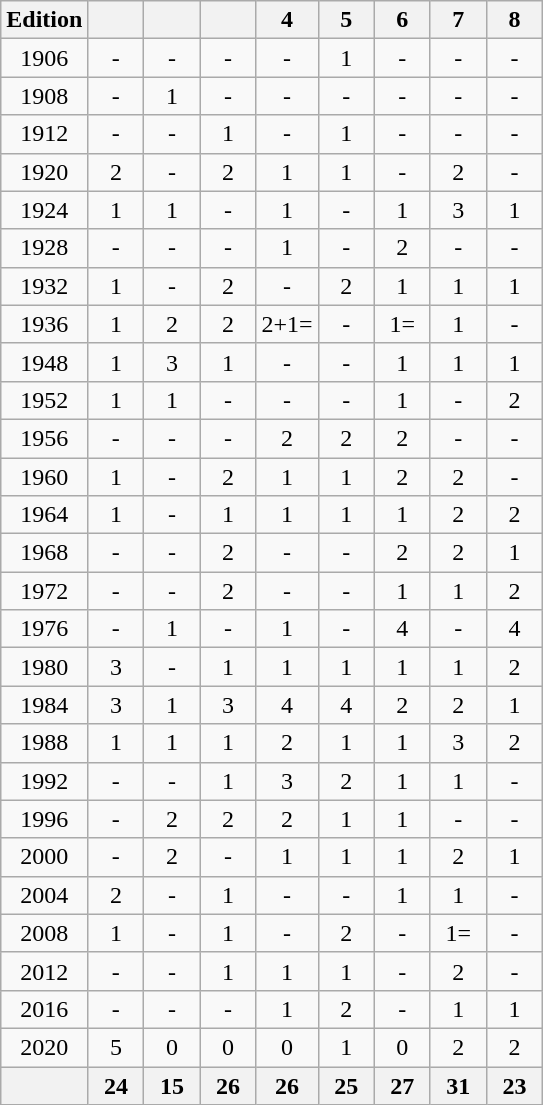<table class="wikitable sortable" style="text-align:center;">
<tr>
<th>Edition</th>
<th width="30"></th>
<th width="30"></th>
<th width="30"></th>
<th width="30">4</th>
<th width="30">5</th>
<th width="30">6</th>
<th width="30">7</th>
<th width="30">8</th>
</tr>
<tr>
<td>1906</td>
<td>-</td>
<td>-</td>
<td>-</td>
<td>-</td>
<td>1</td>
<td>-</td>
<td>-</td>
<td>-</td>
</tr>
<tr>
<td>1908</td>
<td>-</td>
<td>1</td>
<td>-</td>
<td>-</td>
<td>-</td>
<td>-</td>
<td>-</td>
<td>-</td>
</tr>
<tr>
<td>1912</td>
<td>-</td>
<td>-</td>
<td>1</td>
<td>-</td>
<td>1</td>
<td>-</td>
<td>-</td>
<td>-</td>
</tr>
<tr>
<td>1920</td>
<td>2</td>
<td>-</td>
<td>2</td>
<td>1</td>
<td>1</td>
<td>-</td>
<td>2</td>
<td>-</td>
</tr>
<tr>
<td>1924</td>
<td>1</td>
<td>1</td>
<td>-</td>
<td>1</td>
<td>-</td>
<td>1</td>
<td>3</td>
<td>1</td>
</tr>
<tr>
<td>1928</td>
<td>-</td>
<td>-</td>
<td>-</td>
<td>1</td>
<td>-</td>
<td>2</td>
<td>-</td>
<td>-</td>
</tr>
<tr>
<td>1932</td>
<td>1</td>
<td>-</td>
<td>2</td>
<td>-</td>
<td>2</td>
<td>1</td>
<td>1</td>
<td>1</td>
</tr>
<tr>
<td>1936</td>
<td>1</td>
<td>2</td>
<td>2</td>
<td>2+1=</td>
<td>-</td>
<td>1=</td>
<td>1</td>
<td>-</td>
</tr>
<tr>
<td>1948</td>
<td>1</td>
<td>3</td>
<td>1</td>
<td>-</td>
<td>-</td>
<td>1</td>
<td>1</td>
<td>1</td>
</tr>
<tr>
<td>1952</td>
<td>1</td>
<td>1</td>
<td>-</td>
<td>-</td>
<td>-</td>
<td>1</td>
<td>-</td>
<td>2</td>
</tr>
<tr>
<td>1956</td>
<td>-</td>
<td>-</td>
<td>-</td>
<td>2</td>
<td>2</td>
<td>2</td>
<td>-</td>
<td>-</td>
</tr>
<tr>
<td>1960</td>
<td>1</td>
<td>-</td>
<td>2</td>
<td>1</td>
<td>1</td>
<td>2</td>
<td>2</td>
<td>-</td>
</tr>
<tr>
<td>1964</td>
<td>1</td>
<td>-</td>
<td>1</td>
<td>1</td>
<td>1</td>
<td>1</td>
<td>2</td>
<td>2</td>
</tr>
<tr>
<td>1968</td>
<td>-</td>
<td>-</td>
<td>2</td>
<td>-</td>
<td>-</td>
<td>2</td>
<td>2</td>
<td>1</td>
</tr>
<tr>
<td>1972</td>
<td>-</td>
<td>-</td>
<td>2</td>
<td>-</td>
<td>-</td>
<td>1</td>
<td>1</td>
<td>2</td>
</tr>
<tr>
<td>1976</td>
<td>-</td>
<td>1</td>
<td>-</td>
<td>1</td>
<td>-</td>
<td>4</td>
<td>-</td>
<td>4</td>
</tr>
<tr>
<td>1980</td>
<td>3</td>
<td>-</td>
<td>1</td>
<td>1</td>
<td>1</td>
<td>1</td>
<td>1</td>
<td>2</td>
</tr>
<tr>
<td>1984</td>
<td>3</td>
<td>1</td>
<td>3</td>
<td>4</td>
<td>4</td>
<td>2</td>
<td>2</td>
<td>1</td>
</tr>
<tr>
<td>1988</td>
<td>1</td>
<td>1</td>
<td>1</td>
<td>2</td>
<td>1</td>
<td>1</td>
<td>3</td>
<td>2</td>
</tr>
<tr>
<td>1992</td>
<td>-</td>
<td>-</td>
<td>1</td>
<td>3</td>
<td>2</td>
<td>1</td>
<td>1</td>
<td>-</td>
</tr>
<tr>
<td>1996</td>
<td>-</td>
<td>2</td>
<td>2</td>
<td>2</td>
<td>1</td>
<td>1</td>
<td>-</td>
<td>-</td>
</tr>
<tr>
<td>2000</td>
<td>-</td>
<td>2</td>
<td>-</td>
<td>1</td>
<td>1</td>
<td>1</td>
<td>2</td>
<td>1</td>
</tr>
<tr>
<td>2004</td>
<td>2</td>
<td>-</td>
<td>1</td>
<td>-</td>
<td>-</td>
<td>1</td>
<td>1</td>
<td>-</td>
</tr>
<tr>
<td>2008</td>
<td>1</td>
<td>-</td>
<td>1</td>
<td>-</td>
<td>2</td>
<td>-</td>
<td>1=</td>
<td>-</td>
</tr>
<tr>
<td>2012</td>
<td>-</td>
<td>-</td>
<td>1</td>
<td>1</td>
<td>1</td>
<td>-</td>
<td>2</td>
<td>-</td>
</tr>
<tr>
<td>2016</td>
<td>-</td>
<td>-</td>
<td>-</td>
<td>1</td>
<td>2</td>
<td>-</td>
<td>1</td>
<td>1</td>
</tr>
<tr>
<td>2020</td>
<td>5</td>
<td>0</td>
<td>0</td>
<td>0</td>
<td>1</td>
<td>0</td>
<td>2</td>
<td>2</td>
</tr>
<tr>
<th></th>
<th>24</th>
<th>15</th>
<th>26</th>
<th>26</th>
<th>25</th>
<th>27</th>
<th>31</th>
<th>23</th>
</tr>
</table>
